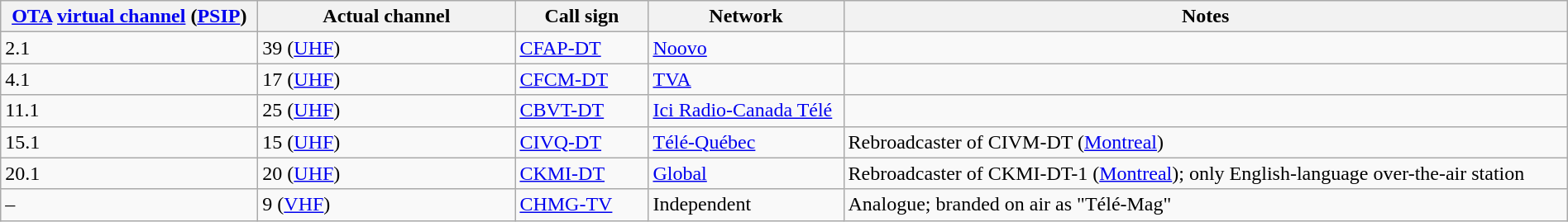<table class="wikitable sortable" width="100%">
<tr>
<th scope="col" style="width: 200px;"><a href='#'>OTA</a> <a href='#'>virtual channel</a> (<a href='#'>PSIP</a>)</th>
<th scope="col" style="width: 200px;">Actual channel</th>
<th scope="col" style="width: 100px;">Call sign</th>
<th scope="col" style="width: 150px;">Network</th>
<th>Notes</th>
</tr>
<tr>
<td>2.1</td>
<td>39 (<a href='#'>UHF</a>)</td>
<td><a href='#'>CFAP-DT</a></td>
<td><a href='#'>Noovo</a></td>
<td></td>
</tr>
<tr>
<td>4.1</td>
<td>17 (<a href='#'>UHF</a>)</td>
<td><a href='#'>CFCM-DT</a></td>
<td><a href='#'>TVA</a></td>
<td></td>
</tr>
<tr>
<td>11.1</td>
<td>25 (<a href='#'>UHF</a>)</td>
<td><a href='#'>CBVT-DT</a></td>
<td><a href='#'>Ici Radio-Canada Télé</a></td>
<td></td>
</tr>
<tr>
<td>15.1</td>
<td>15 (<a href='#'>UHF</a>)</td>
<td><a href='#'>CIVQ-DT</a></td>
<td><a href='#'>Télé-Québec</a></td>
<td>Rebroadcaster of CIVM-DT (<a href='#'>Montreal</a>)</td>
</tr>
<tr>
<td>20.1</td>
<td>20 (<a href='#'>UHF</a>)</td>
<td><a href='#'>CKMI-DT</a></td>
<td><a href='#'>Global</a></td>
<td>Rebroadcaster of CKMI-DT-1 (<a href='#'>Montreal</a>); only English-language over-the-air station</td>
</tr>
<tr>
<td>–</td>
<td>9 (<a href='#'>VHF</a>)</td>
<td><a href='#'>CHMG-TV</a></td>
<td>Independent</td>
<td>Analogue; branded on air as "Télé-Mag"</td>
</tr>
</table>
